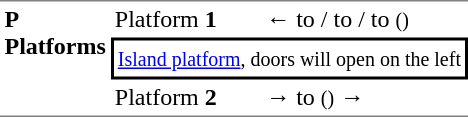<table table border=0 cellspacing=0 cellpadding=3>
<tr>
<td style="border-bottom:solid 1px gray;border-top:solid 1px gray;" rowspan=3 valign=top><strong>P<br>Platforms</strong></td>
<td style="border-top:solid 1px gray;">Platform <strong>1</strong></td>
<td style="border-top:solid 1px gray;">←  to  /  to  /  to  <small>()</small></td>
</tr>
<tr>
<td style="border-bottom:solid 2px black;border-top:solid 2px black;border-right:solid 2px black;border-left:solid 2px black;text-align:center;" colspan=2><small><a href='#'>Island platform</a>, doors will open on the left</small></td>
</tr>
<tr>
<td style="border-bottom:solid 1px gray;">Platform <strong>2</strong></td>
<td style="border-bottom:solid 1px gray;"><span>→</span>    to  <small>()</small> →</td>
</tr>
</table>
